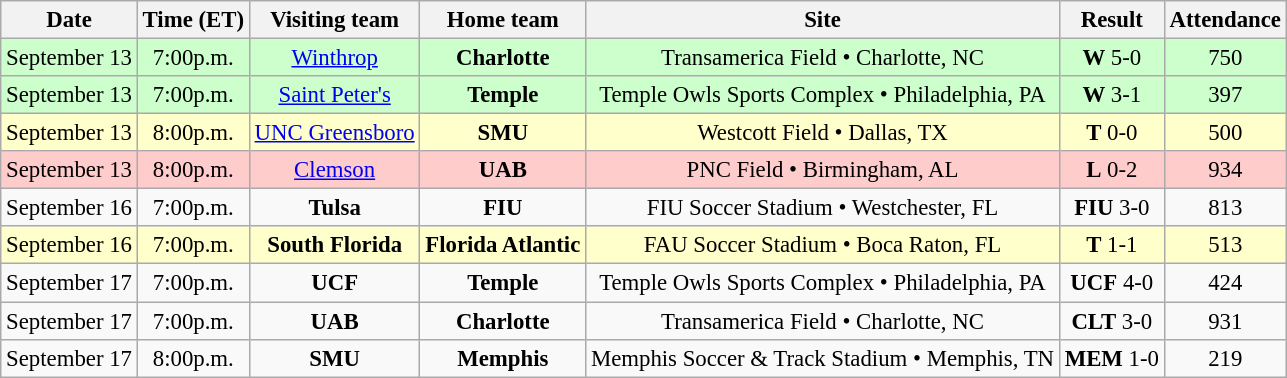<table class="wikitable" style="font-size:95%; text-align: center;">
<tr>
<th>Date</th>
<th>Time (ET)</th>
<th>Visiting team</th>
<th>Home team</th>
<th>Site</th>
<th>Result</th>
<th>Attendance</th>
</tr>
<tr style="background:#cfc;">
<td>September 13</td>
<td>7:00p.m.</td>
<td><a href='#'>Winthrop</a></td>
<td><strong>Charlotte</strong></td>
<td>Transamerica Field • Charlotte, NC</td>
<td><strong>W</strong> 5-0</td>
<td>750</td>
</tr>
<tr style="background:#cfc;">
<td>September 13</td>
<td>7:00p.m.</td>
<td><a href='#'>Saint Peter's</a></td>
<td><strong>Temple</strong></td>
<td>Temple Owls Sports Complex • Philadelphia, PA</td>
<td><strong>W</strong> 3-1</td>
<td>397</td>
</tr>
<tr style="background:#ffc;">
<td>September 13</td>
<td>8:00p.m.</td>
<td><a href='#'>UNC Greensboro</a></td>
<td><strong>SMU</strong></td>
<td>Westcott Field • Dallas, TX</td>
<td><strong>T</strong> 0-0</td>
<td>500</td>
</tr>
<tr style="background:#fcc;">
<td>September 13</td>
<td>8:00p.m.</td>
<td><a href='#'>Clemson</a></td>
<td><strong>UAB</strong></td>
<td>PNC Field • Birmingham, AL</td>
<td><strong>L</strong> 0-2</td>
<td>934</td>
</tr>
<tr>
<td>September 16</td>
<td>7:00p.m.</td>
<td><strong>Tulsa</strong></td>
<td><strong>FIU</strong></td>
<td>FIU Soccer Stadium • Westchester, FL</td>
<td><strong>FIU</strong> 3-0</td>
<td>813</td>
</tr>
<tr style="background:#ffc;">
<td>September 16</td>
<td>7:00p.m.</td>
<td><strong>South Florida</strong></td>
<td><strong>Florida Atlantic</strong></td>
<td>FAU Soccer Stadium • Boca Raton, FL</td>
<td><strong>T</strong> 1-1</td>
<td>513</td>
</tr>
<tr>
<td>September 17</td>
<td>7:00p.m.</td>
<td><strong>UCF</strong></td>
<td><strong>Temple</strong></td>
<td>Temple Owls Sports Complex • Philadelphia, PA</td>
<td><strong>UCF</strong> 4-0</td>
<td>424</td>
</tr>
<tr>
<td>September 17</td>
<td>7:00p.m.</td>
<td><strong>UAB</strong></td>
<td><strong>Charlotte</strong></td>
<td>Transamerica Field • Charlotte, NC</td>
<td><strong>CLT</strong> 3-0</td>
<td>931</td>
</tr>
<tr>
<td>September 17</td>
<td>8:00p.m.</td>
<td><strong>SMU</strong></td>
<td><strong>Memphis</strong></td>
<td>Memphis Soccer & Track Stadium • Memphis, TN</td>
<td><strong>MEM</strong> 1-0</td>
<td>219</td>
</tr>
</table>
